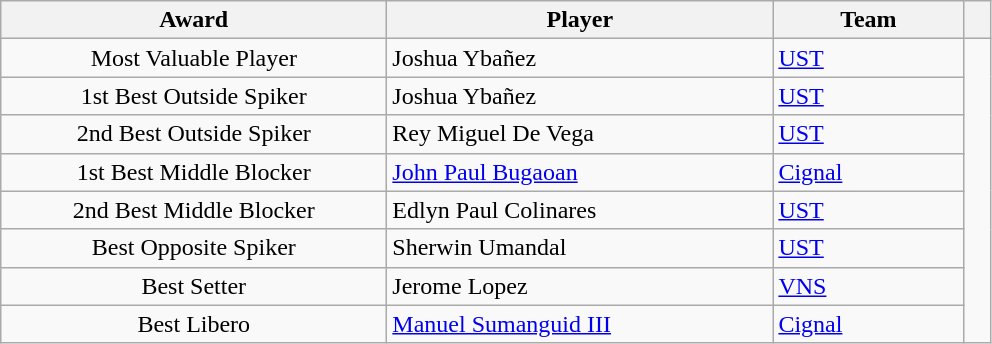<table class="wikitable">
<tr>
<th width=250>Award</th>
<th width=250>Player</th>
<th width=120>Team</th>
<th width=10></th>
</tr>
<tr>
<td style="text-align:center">Most Valuable Player</td>
<td>Joshua Ybañez</td>
<td><a href='#'>UST</a></td>
<td rowspan="8"></td>
</tr>
<tr>
<td style="text-align:center">1st Best Outside Spiker</td>
<td>Joshua Ybañez</td>
<td><a href='#'>UST</a></td>
</tr>
<tr>
<td style="text-align:center">2nd Best Outside Spiker</td>
<td>Rey Miguel De Vega</td>
<td><a href='#'>UST</a></td>
</tr>
<tr>
<td style="text-align:center">1st Best Middle Blocker</td>
<td><a href='#'>John Paul Bugaoan</a></td>
<td><a href='#'>Cignal</a></td>
</tr>
<tr>
<td style="text-align:center">2nd Best Middle Blocker</td>
<td>Edlyn Paul Colinares</td>
<td><a href='#'>UST</a></td>
</tr>
<tr>
<td style="text-align:center">Best Opposite Spiker</td>
<td>Sherwin Umandal</td>
<td><a href='#'>UST</a></td>
</tr>
<tr>
<td style="text-align:center">Best Setter</td>
<td>Jerome Lopez</td>
<td><a href='#'>VNS</a></td>
</tr>
<tr>
<td style="text-align:center">Best Libero</td>
<td><a href='#'>Manuel Sumanguid III</a></td>
<td><a href='#'>Cignal</a></td>
</tr>
</table>
